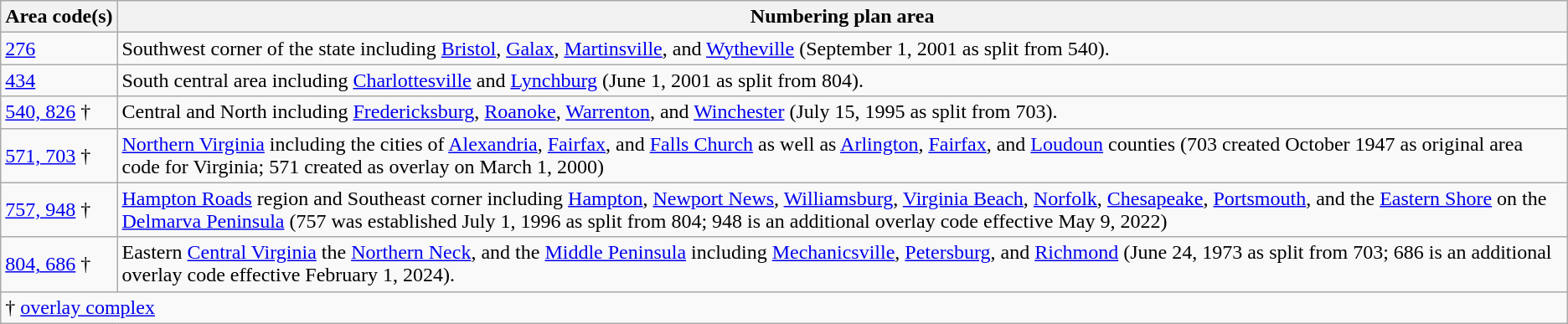<table class=wikitable>
<tr>
<th>Area code(s)</th>
<th>Numbering plan area</th>
</tr>
<tr>
<td><a href='#'>276</a></td>
<td>Southwest corner of the state including <a href='#'>Bristol</a>, <a href='#'>Galax</a>, <a href='#'>Martinsville</a>, and <a href='#'>Wytheville</a> (September 1, 2001 as split from 540).</td>
</tr>
<tr>
<td><a href='#'>434</a></td>
<td>South central area including <a href='#'>Charlottesville</a> and <a href='#'>Lynchburg</a> (June 1, 2001 as split from 804).</td>
</tr>
<tr>
<td><a href='#'>540, 826</a> †</td>
<td>Central and North  including <a href='#'>Fredericksburg</a>, <a href='#'>Roanoke</a>, <a href='#'>Warrenton</a>, and <a href='#'>Winchester</a> (July 15, 1995 as split from 703).</td>
</tr>
<tr>
<td><a href='#'>571, 703</a> †</td>
<td><a href='#'>Northern Virginia</a> including the cities of <a href='#'>Alexandria</a>, <a href='#'>Fairfax</a>, and <a href='#'>Falls Church</a> as well as <a href='#'>Arlington</a>, <a href='#'>Fairfax</a>, and <a href='#'>Loudoun</a> counties (703 created October 1947 as original area code for Virginia; 571 created as overlay on March 1, 2000)</td>
</tr>
<tr>
<td><a href='#'> 757, 948</a> †</td>
<td><a href='#'>Hampton Roads</a> region and Southeast corner including <a href='#'>Hampton</a>, <a href='#'>Newport News</a>, <a href='#'>Williamsburg</a>, <a href='#'>Virginia Beach</a>, <a href='#'>Norfolk</a>, <a href='#'>Chesapeake</a>, <a href='#'>Portsmouth</a>, and the <a href='#'>Eastern Shore</a> on the <a href='#'>Delmarva Peninsula</a> (757 was established July 1, 1996 as split from 804; 948 is an additional overlay code effective May 9, 2022)</td>
</tr>
<tr>
<td><a href='#'>804, 686</a> †</td>
<td>Eastern <a href='#'>Central Virginia</a> the <a href='#'>Northern Neck</a>, and the <a href='#'>Middle Peninsula</a> including <a href='#'>Mechanicsville</a>, <a href='#'>Petersburg</a>, and <a href='#'>Richmond</a> (June 24, 1973 as split from 703; 686 is an additional overlay code effective February 1, 2024).</td>
</tr>
<tr>
<td colspan=2>† <a href='#'>overlay complex</a></td>
</tr>
</table>
